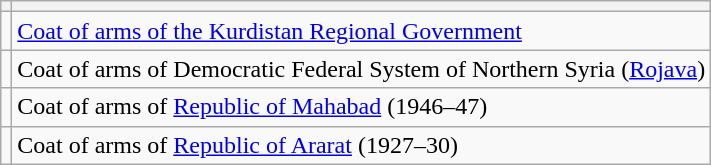<table class="wikitable">
<tr>
<th></th>
<th></th>
</tr>
<tr>
<td></td>
<td><a href='#'>Coat of arms of the Kurdistan Regional Government</a></td>
</tr>
<tr>
<td></td>
<td>Coat of arms of Democratic Federal System of Northern Syria (<a href='#'>Rojava</a>)</td>
</tr>
<tr>
<td></td>
<td>Coat of arms of <a href='#'>Republic of Mahabad</a> (1946–47)</td>
</tr>
<tr>
<td></td>
<td>Coat of arms of <a href='#'>Republic of Ararat</a> (1927–30)</td>
</tr>
</table>
